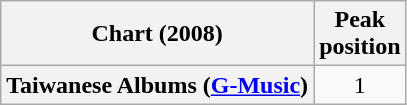<table class="wikitable plainrowheaders">
<tr>
<th>Chart (2008)</th>
<th>Peak<br>position</th>
</tr>
<tr>
<th scope="row">Taiwanese Albums (<a href='#'>G-Music</a>)</th>
<td style="text-align:center;">1</td>
</tr>
</table>
